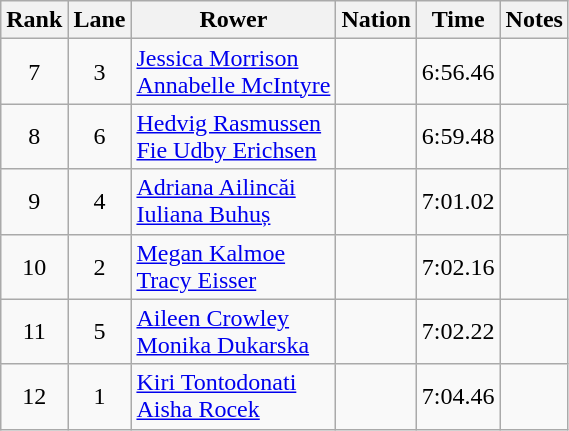<table class="wikitable sortable" style="text-align:center">
<tr>
<th>Rank</th>
<th>Lane</th>
<th>Rower</th>
<th>Nation</th>
<th>Time</th>
<th>Notes</th>
</tr>
<tr>
<td>7</td>
<td>3</td>
<td align=left><a href='#'>Jessica Morrison</a><br><a href='#'>Annabelle McIntyre</a></td>
<td align=left></td>
<td>6:56.46</td>
<td></td>
</tr>
<tr>
<td>8</td>
<td>6</td>
<td align=left><a href='#'>Hedvig Rasmussen</a><br><a href='#'>Fie Udby Erichsen</a></td>
<td align=left></td>
<td>6:59.48</td>
<td></td>
</tr>
<tr>
<td>9</td>
<td>4</td>
<td align=left><a href='#'>Adriana Ailincăi</a><br><a href='#'>Iuliana Buhuș</a></td>
<td align=left></td>
<td>7:01.02</td>
<td></td>
</tr>
<tr>
<td>10</td>
<td>2</td>
<td align=left><a href='#'>Megan Kalmoe</a><br><a href='#'>Tracy Eisser</a></td>
<td align=left></td>
<td>7:02.16</td>
<td></td>
</tr>
<tr>
<td>11</td>
<td>5</td>
<td align=left><a href='#'>Aileen Crowley</a><br><a href='#'>Monika Dukarska</a></td>
<td align=left></td>
<td>7:02.22</td>
<td></td>
</tr>
<tr>
<td>12</td>
<td>1</td>
<td align=left><a href='#'>Kiri Tontodonati</a><br><a href='#'>Aisha Rocek</a></td>
<td align=left></td>
<td>7:04.46</td>
<td></td>
</tr>
</table>
